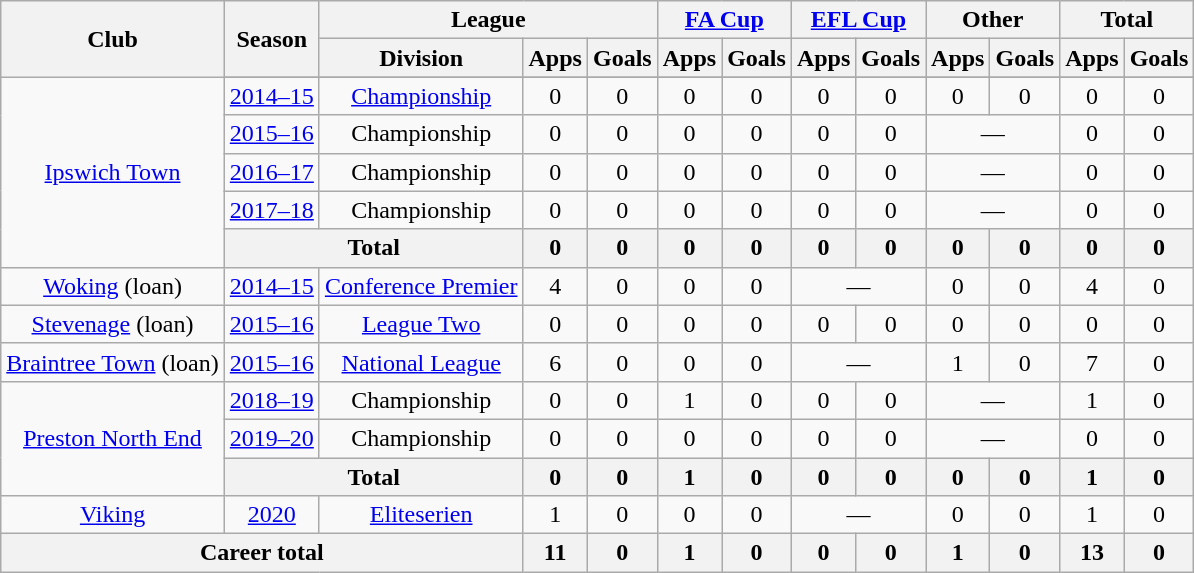<table class="wikitable" style="text-align:center;">
<tr>
<th rowspan=2>Club</th>
<th rowspan=2>Season</th>
<th colspan=3>League</th>
<th colspan=2><a href='#'>FA Cup</a></th>
<th colspan=2><a href='#'>EFL Cup</a></th>
<th colspan=2>Other</th>
<th colspan=2>Total</th>
</tr>
<tr>
<th>Division</th>
<th>Apps</th>
<th>Goals</th>
<th>Apps</th>
<th>Goals</th>
<th>Apps</th>
<th>Goals</th>
<th>Apps</th>
<th>Goals</th>
<th>Apps</th>
<th>Goals</th>
</tr>
<tr>
<td rowspan=6><a href='#'>Ipswich Town</a></td>
</tr>
<tr>
<td><a href='#'>2014–15</a></td>
<td><a href='#'>Championship</a></td>
<td>0</td>
<td>0</td>
<td>0</td>
<td>0</td>
<td>0</td>
<td>0</td>
<td>0</td>
<td>0</td>
<td>0</td>
<td>0</td>
</tr>
<tr>
<td><a href='#'>2015–16</a></td>
<td>Championship</td>
<td>0</td>
<td>0</td>
<td>0</td>
<td>0</td>
<td>0</td>
<td>0</td>
<td colspan=2>—</td>
<td>0</td>
<td>0</td>
</tr>
<tr>
<td><a href='#'>2016–17</a></td>
<td>Championship</td>
<td>0</td>
<td>0</td>
<td>0</td>
<td>0</td>
<td>0</td>
<td>0</td>
<td colspan=2>—</td>
<td>0</td>
<td>0</td>
</tr>
<tr>
<td><a href='#'>2017–18</a></td>
<td>Championship</td>
<td>0</td>
<td>0</td>
<td>0</td>
<td>0</td>
<td>0</td>
<td>0</td>
<td colspan=2>—</td>
<td>0</td>
<td>0</td>
</tr>
<tr>
<th colspan=2>Total</th>
<th>0</th>
<th>0</th>
<th>0</th>
<th>0</th>
<th>0</th>
<th>0</th>
<th>0</th>
<th>0</th>
<th>0</th>
<th>0</th>
</tr>
<tr>
<td><a href='#'>Woking</a> (loan)</td>
<td><a href='#'>2014–15</a></td>
<td><a href='#'>Conference Premier</a></td>
<td>4</td>
<td>0</td>
<td>0</td>
<td>0</td>
<td colspan=2>—</td>
<td>0</td>
<td>0</td>
<td>4</td>
<td>0</td>
</tr>
<tr>
<td><a href='#'>Stevenage</a> (loan)</td>
<td><a href='#'>2015–16</a></td>
<td><a href='#'>League Two</a></td>
<td>0</td>
<td>0</td>
<td>0</td>
<td>0</td>
<td>0</td>
<td>0</td>
<td>0</td>
<td>0</td>
<td>0</td>
<td>0</td>
</tr>
<tr>
<td><a href='#'>Braintree Town</a> (loan)</td>
<td><a href='#'>2015–16</a></td>
<td><a href='#'>National League</a></td>
<td>6</td>
<td>0</td>
<td>0</td>
<td>0</td>
<td colspan=2>—</td>
<td>1</td>
<td>0</td>
<td>7</td>
<td>0</td>
</tr>
<tr>
<td rowspan=3><a href='#'>Preston North End</a></td>
<td><a href='#'>2018–19</a></td>
<td>Championship</td>
<td>0</td>
<td>0</td>
<td>1</td>
<td>0</td>
<td>0</td>
<td>0</td>
<td colspan=2>—</td>
<td>1</td>
<td>0</td>
</tr>
<tr>
<td><a href='#'>2019–20</a></td>
<td>Championship</td>
<td>0</td>
<td>0</td>
<td>0</td>
<td>0</td>
<td>0</td>
<td>0</td>
<td colspan=2>—</td>
<td>0</td>
<td>0</td>
</tr>
<tr>
<th colspan=2>Total</th>
<th>0</th>
<th>0</th>
<th>1</th>
<th>0</th>
<th>0</th>
<th>0</th>
<th>0</th>
<th>0</th>
<th>1</th>
<th>0</th>
</tr>
<tr>
<td><a href='#'>Viking</a></td>
<td><a href='#'>2020</a></td>
<td><a href='#'>Eliteserien</a></td>
<td>1</td>
<td>0</td>
<td>0</td>
<td>0</td>
<td colspan=2>—</td>
<td>0</td>
<td>0</td>
<td>1</td>
<td>0</td>
</tr>
<tr>
<th colspan=3>Career total</th>
<th>11</th>
<th>0</th>
<th>1</th>
<th>0</th>
<th>0</th>
<th>0</th>
<th>1</th>
<th>0</th>
<th>13</th>
<th>0</th>
</tr>
</table>
